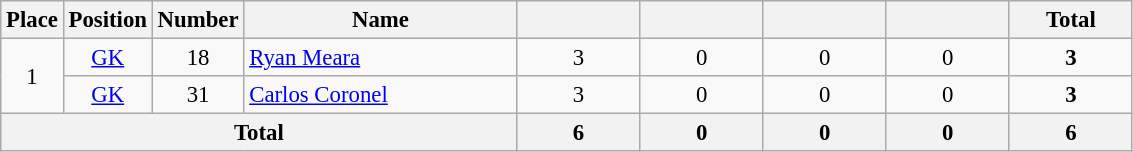<table class="wikitable" style="font-size: 95%; text-align: center;">
<tr>
<th width=30>Place</th>
<th width=30>Position</th>
<th width=30>Number</th>
<th width=175>Name</th>
<th width=75></th>
<th width=75></th>
<th width=75></th>
<th width=75></th>
<th width=75>Total</th>
</tr>
<tr>
<td rowspan="2">1</td>
<td><a href='#'>GK</a></td>
<td>18</td>
<td align="left"> <a href='#'>Ryan Meara</a></td>
<td>3</td>
<td>0</td>
<td>0</td>
<td>0</td>
<td><strong>3</strong></td>
</tr>
<tr>
<td><a href='#'>GK</a></td>
<td>31</td>
<td align="left"> <a href='#'>Carlos Coronel</a></td>
<td>3</td>
<td>0</td>
<td>0</td>
<td>0</td>
<td><strong>3</strong></td>
</tr>
<tr>
<th colspan="4">Total</th>
<th>6</th>
<th>0</th>
<th>0</th>
<th>0</th>
<th>6</th>
</tr>
</table>
